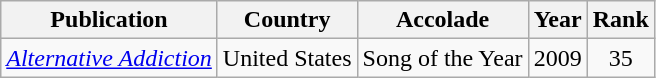<table class="wikitable" border="1">
<tr>
<th>Publication</th>
<th>Country</th>
<th>Accolade</th>
<th>Year</th>
<th>Rank</th>
</tr>
<tr>
<td><em><a href='#'>Alternative Addiction</a></em></td>
<td>United States</td>
<td>Song of the Year</td>
<td>2009</td>
<td align="center">35</td>
</tr>
</table>
